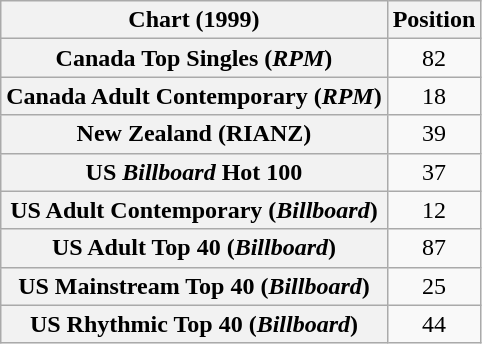<table class="wikitable sortable plainrowheaders" style="text-align:center">
<tr>
<th scope="col">Chart (1999)</th>
<th scope="col">Position</th>
</tr>
<tr>
<th scope="row">Canada Top Singles (<em>RPM</em>)</th>
<td>82</td>
</tr>
<tr>
<th scope="row">Canada Adult Contemporary (<em>RPM</em>)</th>
<td>18</td>
</tr>
<tr>
<th scope="row">New Zealand (RIANZ)</th>
<td>39</td>
</tr>
<tr>
<th scope="row">US <em>Billboard</em> Hot 100</th>
<td>37</td>
</tr>
<tr>
<th scope="row">US Adult Contemporary (<em>Billboard</em>)</th>
<td>12</td>
</tr>
<tr>
<th scope="row">US Adult Top 40 (<em>Billboard</em>)</th>
<td>87</td>
</tr>
<tr>
<th scope="row">US Mainstream Top 40 (<em>Billboard</em>)</th>
<td>25</td>
</tr>
<tr>
<th scope="row">US Rhythmic Top 40 (<em>Billboard</em>)</th>
<td>44</td>
</tr>
</table>
